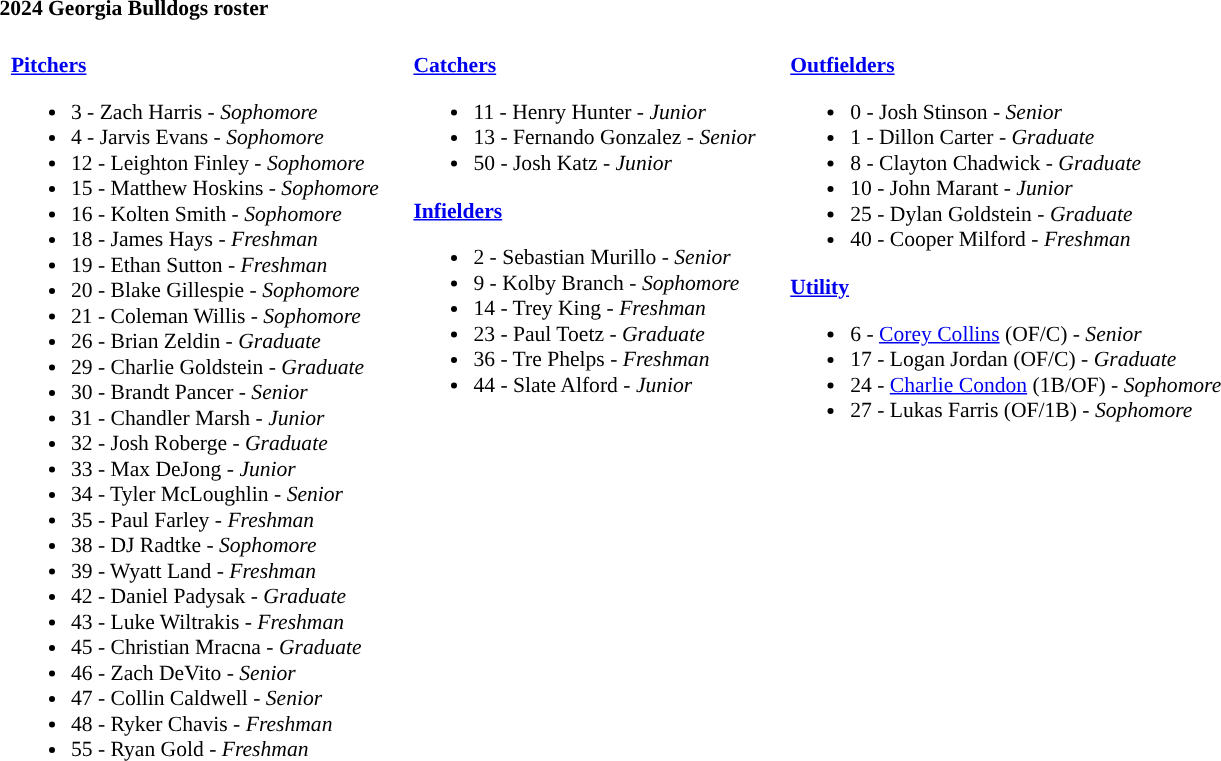<table class="toccolours" style="text-align: left; font-size:90%;">
<tr>
<th colspan="9">2024 Georgia Bulldogs roster</th>
</tr>
<tr>
<td width="03"> </td>
<td valign="top"><br><strong><a href='#'>Pitchers</a></strong><ul><li>3 - Zach Harris - <em>Sophomore</em></li><li>4 - Jarvis Evans - <em>Sophomore</em></li><li>12 - Leighton Finley - <em>Sophomore</em></li><li>15 - Matthew Hoskins - <em>Sophomore</em></li><li>16 - Kolten Smith - <em>Sophomore</em></li><li>18 - James Hays - <em>Freshman</em></li><li>19 - Ethan Sutton - <em>Freshman</em></li><li>20 - Blake Gillespie - <em>Sophomore</em></li><li>21 - Coleman Willis - <em> Sophomore</em></li><li>26 - Brian Zeldin - <em>Graduate</em></li><li>29 - Charlie Goldstein - <em>Graduate</em></li><li>30 - Brandt Pancer - <em>Senior</em></li><li>31 - Chandler Marsh - <em>Junior</em></li><li>32 - Josh Roberge - <em>Graduate</em></li><li>33 - Max DeJong - <em>Junior</em></li><li>34 - Tyler McLoughlin - <em>Senior</em></li><li>35 - Paul Farley - <em>Freshman</em></li><li>38 - DJ Radtke - <em> Sophomore</em></li><li>39 - Wyatt Land - <em>Freshman</em></li><li>42 - Daniel Padysak - <em>Graduate</em></li><li>43 - Luke Wiltrakis - <em>Freshman</em></li><li>45 - Christian Mracna - <em>Graduate</em></li><li>46 - Zach DeVito - <em>Senior</em></li><li>47 - Collin Caldwell - <em>Senior</em></li><li>48 - Ryker Chavis - <em>Freshman</em></li><li>55 - Ryan Gold - <em>Freshman</em></li></ul></td>
<td width="15"> </td>
<td valign="top"><br><strong><a href='#'>Catchers</a></strong><ul><li>11 - Henry Hunter - <em>Junior</em></li><li>13 - Fernando Gonzalez - <em>Senior</em></li><li>50 - Josh Katz - <em>Junior</em></li></ul><strong><a href='#'>Infielders</a></strong><ul><li>2 - Sebastian Murillo - <em>Senior</em></li><li>9 - Kolby Branch - <em>Sophomore</em></li><li>14 - Trey King - <em>Freshman</em></li><li>23 - Paul Toetz - <em>Graduate</em></li><li>36 - Tre Phelps - <em>Freshman</em></li><li>44 - Slate Alford - <em>Junior</em></li></ul></td>
<td width="15"> </td>
<td valign="top"><br><strong><a href='#'>Outfielders</a></strong><ul><li>0 - Josh Stinson - <em> Senior</em></li><li>1 - Dillon Carter - <em>Graduate</em></li><li>8 - Clayton Chadwick - <em>Graduate</em></li><li>10 - John Marant - <em> Junior</em></li><li>25 - Dylan Goldstein - <em>Graduate</em></li><li>40 - Cooper Milford - <em>Freshman</em></li></ul><strong><a href='#'>Utility</a></strong><ul><li>6 - <a href='#'>Corey Collins</a> (OF/C) - <em>Senior</em></li><li>17 - Logan Jordan (OF/C) - <em>Graduate</em></li><li>24 - <a href='#'>Charlie Condon</a> (1B/OF) - <em> Sophomore</em></li><li>27 - Lukas Farris (OF/1B) - <em>Sophomore</em></li></ul></td>
<td width="25"> </td>
</tr>
</table>
